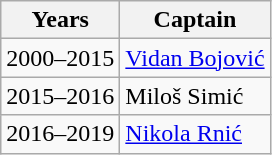<table class="wikitable">
<tr>
<th>Years</th>
<th>Captain</th>
</tr>
<tr>
<td align=center>2000–2015</td>
<td> <a href='#'>Vidan Bojović</a></td>
</tr>
<tr>
<td align=center>2015–2016</td>
<td> Miloš Simić</td>
</tr>
<tr>
<td align=center>2016–2019</td>
<td> <a href='#'>Nikola Rnić</a></td>
</tr>
</table>
